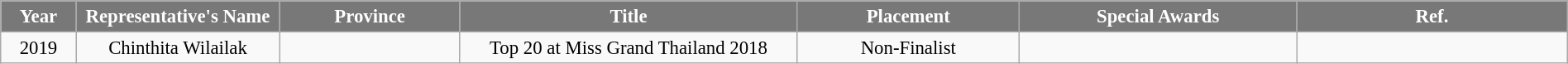<table class="wikitable" style="font-size: 95%; text-align:center; width: 100%">
<tr>
<th width="60" style="background-color:#787878;color:#FFFFFF;">Year</th>
<th width="170" style="background-color:#787878;color:#FFFFFF;">Representative's Name</th>
<th width="160" style="background-color:#787878;color:#FFFFFF;">Province</th>
<th width="320" style="background-color:#787878;color:#FFFFFF;">Title</th>
<th width="200" style="background-color:#787878;color:#FFFFFF;">Placement</th>
<th width="260" style="background-color:#787878;color:#FFFFFF;">Special Awards</th>
<th width="260" style="background-color:#787878;color:#FFFFFF;">Ref.</th>
</tr>
<tr>
<td>2019</td>
<td>Chinthita Wilailak</td>
<td></td>
<td>Top 20 at Miss Grand Thailand 2018</td>
<td>Non-Finalist</td>
<td style="background:;"></td>
<td></td>
</tr>
</table>
